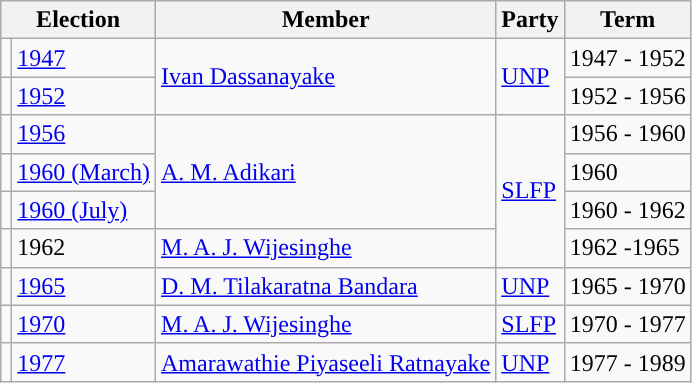<table class="wikitable">
<tr>
<th colspan="2">Election</th>
<th>Member</th>
<th>Party</th>
<th>Term</th>
</tr>
<tr>
<td style="background-color: "></td>
<td><a href='#'>1947</a></td>
<td rowspan=2><a href='#'>Ivan Dassanayake</a></td>
<td rowspan=2><a href='#'>UNP</a></td>
<td>1947 - 1952</td>
</tr>
<tr>
<td style="background-color: "></td>
<td><a href='#'>1952</a></td>
<td>1952 - 1956</td>
</tr>
<tr>
<td style="background-color: "></td>
<td><a href='#'>1956</a></td>
<td rowspan=3><a href='#'>A. M. Adikari</a></td>
<td rowspan=4><a href='#'>SLFP</a></td>
<td>1956 - 1960</td>
</tr>
<tr>
<td style="background-color: "></td>
<td><a href='#'>1960 (March)</a></td>
<td>1960</td>
</tr>
<tr>
<td style="background-color: "></td>
<td><a href='#'>1960 (July)</a></td>
<td>1960 - 1962</td>
</tr>
<tr>
<td style="background-color: "></td>
<td>1962</td>
<td><a href='#'>M. A. J. Wijesinghe</a></td>
<td>1962 -1965</td>
</tr>
<tr>
<td style="background-color: "></td>
<td><a href='#'>1965</a></td>
<td><a href='#'>D. M. Tilakaratna Bandara</a></td>
<td><a href='#'>UNP</a></td>
<td>1965 - 1970</td>
</tr>
<tr>
<td style="background-color: "></td>
<td><a href='#'>1970</a></td>
<td><a href='#'>M. A. J. Wijesinghe</a></td>
<td><a href='#'>SLFP</a></td>
<td>1970 - 1977</td>
</tr>
<tr>
<td style="background-color: "></td>
<td><a href='#'>1977</a></td>
<td><a href='#'>Amarawathie Piyaseeli Ratnayake</a></td>
<td><a href='#'>UNP</a></td>
<td>1977 - 1989</td>
</tr>
</table>
